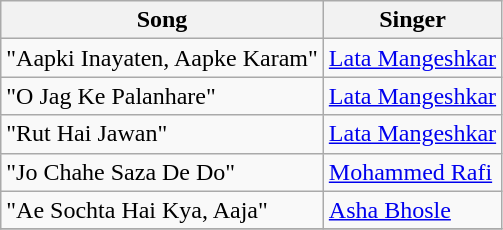<table class="wikitable">
<tr>
<th>Song</th>
<th>Singer</th>
</tr>
<tr>
<td>"Aapki Inayaten, Aapke Karam"</td>
<td><a href='#'>Lata Mangeshkar</a></td>
</tr>
<tr>
<td>"O Jag Ke Palanhare"</td>
<td><a href='#'>Lata Mangeshkar</a></td>
</tr>
<tr>
<td>"Rut Hai Jawan"</td>
<td><a href='#'>Lata Mangeshkar</a></td>
</tr>
<tr>
<td>"Jo Chahe Saza De Do"</td>
<td><a href='#'>Mohammed Rafi</a></td>
</tr>
<tr>
<td>"Ae Sochta Hai Kya, Aaja"</td>
<td><a href='#'>Asha Bhosle</a></td>
</tr>
<tr>
</tr>
</table>
